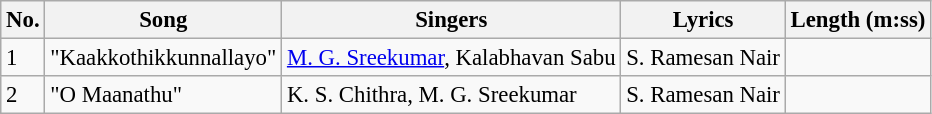<table class="wikitable" style="font-size:95%;">
<tr>
<th>No.</th>
<th>Song</th>
<th>Singers</th>
<th>Lyrics</th>
<th>Length (m:ss)</th>
</tr>
<tr>
<td>1</td>
<td>"Kaakkothikkunnallayo"</td>
<td><a href='#'>M. G. Sreekumar</a>, Kalabhavan Sabu</td>
<td>S. Ramesan Nair</td>
<td></td>
</tr>
<tr>
<td>2</td>
<td>"O Maanathu"</td>
<td>K. S. Chithra, M. G. Sreekumar</td>
<td>S. Ramesan Nair</td>
<td></td>
</tr>
</table>
